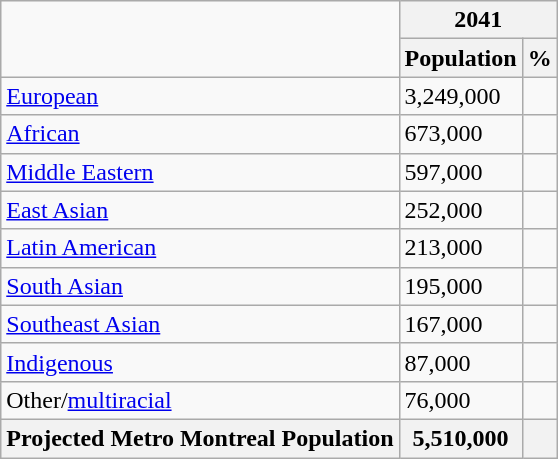<table class="wikitable">
<tr>
<td rowspan="2"></td>
<th style="text-align:center;" colspan="2">2041</th>
</tr>
<tr>
<th>Population</th>
<th>%</th>
</tr>
<tr>
<td><a href='#'>European</a></td>
<td>3,249,000</td>
<td></td>
</tr>
<tr>
<td><a href='#'>African</a></td>
<td>673,000</td>
<td></td>
</tr>
<tr>
<td><a href='#'>Middle Eastern</a></td>
<td>597,000</td>
<td></td>
</tr>
<tr>
<td><a href='#'>East Asian</a></td>
<td>252,000</td>
<td></td>
</tr>
<tr>
<td><a href='#'>Latin American</a></td>
<td>213,000</td>
<td></td>
</tr>
<tr>
<td><a href='#'>South Asian</a></td>
<td>195,000</td>
<td></td>
</tr>
<tr>
<td><a href='#'>Southeast Asian</a></td>
<td>167,000</td>
<td></td>
</tr>
<tr>
<td><a href='#'>Indigenous</a></td>
<td>87,000</td>
<td></td>
</tr>
<tr>
<td>Other/<a href='#'>multiracial</a></td>
<td>76,000</td>
<td></td>
</tr>
<tr>
<th>Projected Metro Montreal Population</th>
<th>5,510,000</th>
<th></th>
</tr>
</table>
